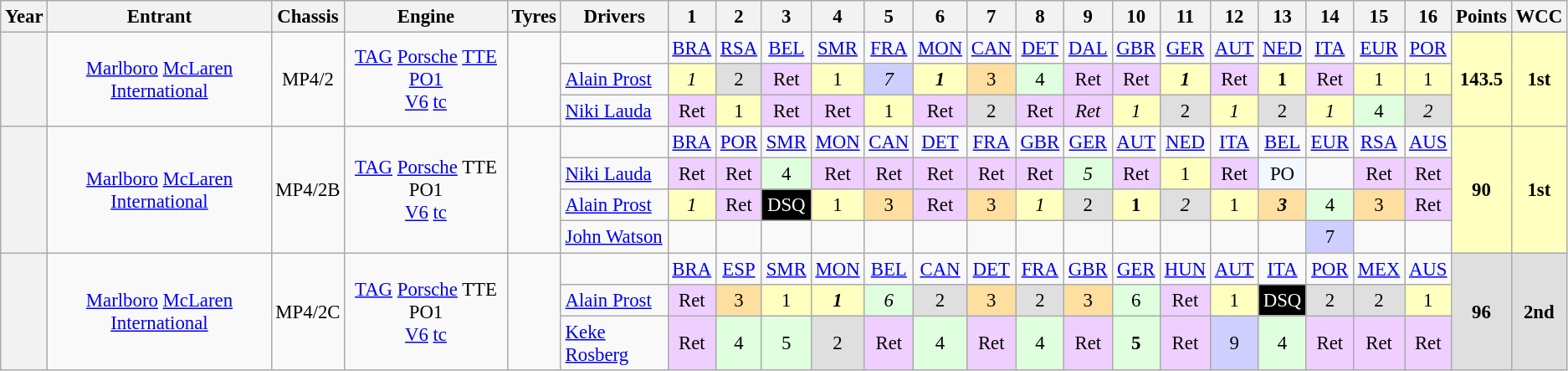<table class="wikitable" style="text-align:center; font-size:95%">
<tr>
<th>Year</th>
<th>Entrant</th>
<th>Chassis</th>
<th>Engine</th>
<th>Tyres</th>
<th>Drivers</th>
<th>1</th>
<th>2</th>
<th>3</th>
<th>4</th>
<th>5</th>
<th>6</th>
<th>7</th>
<th>8</th>
<th>9</th>
<th>10</th>
<th>11</th>
<th>12</th>
<th>13</th>
<th>14</th>
<th>15</th>
<th>16</th>
<th>Points</th>
<th>WCC</th>
</tr>
<tr>
<th rowspan=3></th>
<td rowspan=3><a href='#'>Marlboro</a> <a href='#'>McLaren International</a></td>
<td rowspan=3>MP4/2</td>
<td rowspan=3><a href='#'>TAG</a> <a href='#'>Porsche</a> <a href='#'>TTE PO1</a><br><a href='#'>V6</a> <a href='#'>tc</a></td>
<td rowspan=3></td>
<td></td>
<td><a href='#'>BRA</a></td>
<td><a href='#'>RSA</a></td>
<td><a href='#'>BEL</a></td>
<td><a href='#'>SMR</a></td>
<td><a href='#'>FRA</a></td>
<td><a href='#'>MON</a></td>
<td><a href='#'>CAN</a></td>
<td><a href='#'>DET</a></td>
<td><a href='#'>DAL</a></td>
<td><a href='#'>GBR</a></td>
<td><a href='#'>GER</a></td>
<td><a href='#'>AUT</a></td>
<td><a href='#'>NED</a></td>
<td><a href='#'>ITA</a></td>
<td><a href='#'>EUR</a></td>
<td><a href='#'>POR</a></td>
<td rowspan=3 style="background:#FFFFBF;"><strong>143.5</strong></td>
<td rowspan=3 style="background:#FFFFBF;"><strong>1st</strong></td>
</tr>
<tr>
<td align="left"><a href='#'>Alain Prost</a></td>
<td style="background:#ffffbf;"><em>1</em></td>
<td style="background:#dfdfdf;">2</td>
<td style="background:#efcfff;">Ret</td>
<td style="background:#ffffbf;">1</td>
<td style="background:#CFCFFF;"><em>7</em></td>
<td style="background:#ffffbf;"><strong><em>1</em></strong></td>
<td style="background:#ffdf9f;">3</td>
<td style="background:#dfffdf;">4</td>
<td style="background:#efcfff;">Ret</td>
<td style="background:#efcfff;">Ret</td>
<td style="background:#ffffbf;"><strong><em>1</em></strong></td>
<td style="background:#efcfff;">Ret</td>
<td style="background:#ffffbf;"><strong>1</strong></td>
<td style="background:#efcfff;">Ret</td>
<td style="background:#ffffbf;">1</td>
<td style="background:#ffffbf;">1</td>
</tr>
<tr>
<td align="left"><a href='#'>Niki Lauda</a></td>
<td style="background:#efcfff;">Ret</td>
<td style="background:#ffffbf;">1</td>
<td style="background:#efcfff;">Ret</td>
<td style="background:#efcfff;">Ret</td>
<td style="background:#ffffbf;">1</td>
<td style="background:#efcfff;">Ret</td>
<td style="background:#dfdfdf;">2</td>
<td style="background:#efcfff;">Ret</td>
<td style="background:#efcfff;"><em>Ret</em></td>
<td style="background:#ffffbf;"><em>1</em></td>
<td style="background:#dfdfdf;">2</td>
<td style="background:#ffffbf;"><em>1</em></td>
<td style="background:#dfdfdf;">2</td>
<td style="background:#ffffbf;"><em>1</em></td>
<td style="background:#DFFFDF;">4</td>
<td style="background:#dfdfdf;"><em>2</em></td>
</tr>
<tr>
<th rowspan=4></th>
<td rowspan=4><a href='#'>Marlboro</a> <a href='#'>McLaren International</a></td>
<td rowspan=4>MP4/2B</td>
<td rowspan=4><a href='#'>TAG</a> <a href='#'>Porsche</a> TTE PO1<br><a href='#'>V6</a> <a href='#'>tc</a></td>
<td rowspan=4></td>
<td></td>
<td><a href='#'>BRA</a></td>
<td><a href='#'>POR</a></td>
<td><a href='#'>SMR</a></td>
<td><a href='#'>MON</a></td>
<td><a href='#'>CAN</a></td>
<td><a href='#'>DET</a></td>
<td><a href='#'>FRA</a></td>
<td><a href='#'>GBR</a></td>
<td><a href='#'>GER</a></td>
<td><a href='#'>AUT</a></td>
<td><a href='#'>NED</a></td>
<td><a href='#'>ITA</a></td>
<td><a href='#'>BEL</a></td>
<td><a href='#'>EUR</a></td>
<td><a href='#'>RSA</a></td>
<td><a href='#'>AUS</a></td>
<td rowspan=4 style="background:#FFFFBF;"><strong>90</strong></td>
<td rowspan=4 style="background:#FFFFBF;"><strong>1st</strong></td>
</tr>
<tr>
<td align="left"><a href='#'>Niki Lauda</a></td>
<td style="background:#efcfff;">Ret</td>
<td style="background:#efcfff;">Ret</td>
<td style="background:#DFFFDF;">4</td>
<td style="background:#efcfff;">Ret</td>
<td style="background:#efcfff;">Ret</td>
<td style="background:#efcfff;">Ret</td>
<td style="background:#efcfff;">Ret</td>
<td style="background:#efcfff;">Ret</td>
<td style="background:#DFFFDF;"><em>5</em></td>
<td style="background:#efcfff;">Ret</td>
<td style="background:#ffffbf;">1</td>
<td style="background:#efcfff;">Ret</td>
<td style="background:#F1F8FF;">PO</td>
<td></td>
<td style="background:#efcfff;">Ret</td>
<td style="background:#efcfff;">Ret</td>
</tr>
<tr>
<td align="left"><a href='#'>Alain Prost</a></td>
<td style="background:#ffffbf;"><em>1</em></td>
<td style="background:#efcfff;">Ret</td>
<td style="background:#000000; color:white">DSQ</td>
<td style="background:#ffffbf;">1</td>
<td style="background:#ffdf9f;">3</td>
<td style="background:#efcfff;">Ret</td>
<td style="background:#ffdf9f;">3</td>
<td style="background:#ffffbf;"><em>1</em></td>
<td style="background:#dfdfdf;">2</td>
<td style="background:#ffffbf;"><strong>1</strong></td>
<td style="background:#dfdfdf;"><em>2</em></td>
<td style="background:#ffffbf;">1</td>
<td style="background:#ffdf9f;"><strong><em>3</em></strong></td>
<td style="background:#DFFFDF;">4</td>
<td style="background:#ffdf9f;">3</td>
<td style="background:#efcfff;">Ret</td>
</tr>
<tr>
<td align="left"><a href='#'>John Watson</a></td>
<td></td>
<td></td>
<td></td>
<td></td>
<td></td>
<td></td>
<td></td>
<td></td>
<td></td>
<td></td>
<td></td>
<td></td>
<td></td>
<td style="background:#CFCFFF;">7</td>
<td></td>
<td></td>
</tr>
<tr>
<th rowspan=3></th>
<td rowspan=3><a href='#'>Marlboro</a> <a href='#'>McLaren International</a></td>
<td rowspan=3>MP4/2C</td>
<td rowspan=3><a href='#'>TAG</a> <a href='#'>Porsche</a> TTE PO1<br><a href='#'>V6</a> <a href='#'>tc</a></td>
<td rowspan=3></td>
<td></td>
<td><a href='#'>BRA</a></td>
<td><a href='#'>ESP</a></td>
<td><a href='#'>SMR</a></td>
<td><a href='#'>MON</a></td>
<td><a href='#'>BEL</a></td>
<td><a href='#'>CAN</a></td>
<td><a href='#'>DET</a></td>
<td><a href='#'>FRA</a></td>
<td><a href='#'>GBR</a></td>
<td><a href='#'>GER</a></td>
<td><a href='#'>HUN</a></td>
<td><a href='#'>AUT</a></td>
<td><a href='#'>ITA</a></td>
<td><a href='#'>POR</a></td>
<td><a href='#'>MEX</a></td>
<td><a href='#'>AUS</a></td>
<td rowspan=3 style="background:#dfdfdf;"><strong>96</strong></td>
<td rowspan=3 style="background:#dfdfdf;"><strong>2nd</strong></td>
</tr>
<tr>
<td align="left"><a href='#'>Alain Prost</a></td>
<td style="background:#efcfff;">Ret</td>
<td style="background:#ffdf9f;">3</td>
<td style="background:#ffffbf;">1</td>
<td style="background:#ffffbf;"><strong><em>1</em></strong></td>
<td style="background:#DFFFDF;"><em>6</em></td>
<td style="background:#dfdfdf;">2</td>
<td style="background:#ffdf9f;">3</td>
<td style="background:#dfdfdf;">2</td>
<td style="background:#ffdf9f;">3</td>
<td style="background:#DFFFDF;">6</td>
<td style="background:#efcfff;">Ret</td>
<td style="background:#ffffbf;">1</td>
<td style="background:#000000; color:white">DSQ</td>
<td style="background:#dfdfdf;">2</td>
<td style="background:#dfdfdf;">2</td>
<td style="background:#ffffbf;">1</td>
</tr>
<tr>
<td align="left"><a href='#'>Keke Rosberg</a></td>
<td style="background:#efcfff;">Ret</td>
<td style="background:#DFFFDF;">4</td>
<td style="background:#DFFFDF;">5</td>
<td style="background:#dfdfdf;">2</td>
<td style="background:#efcfff;">Ret</td>
<td style="background:#DFFFDF;">4</td>
<td style="background:#efcfff;">Ret</td>
<td style="background:#DFFFDF;">4</td>
<td style="background:#efcfff;">Ret</td>
<td style="background:#DFFFDF;"><strong>5</strong></td>
<td style="background:#efcfff;">Ret</td>
<td style="background:#CFCFFF;">9</td>
<td style="background:#DFFFDF;">4</td>
<td style="background:#efcfff;">Ret</td>
<td style="background:#efcfff;">Ret</td>
<td style="background:#efcfff;">Ret</td>
</tr>
</table>
